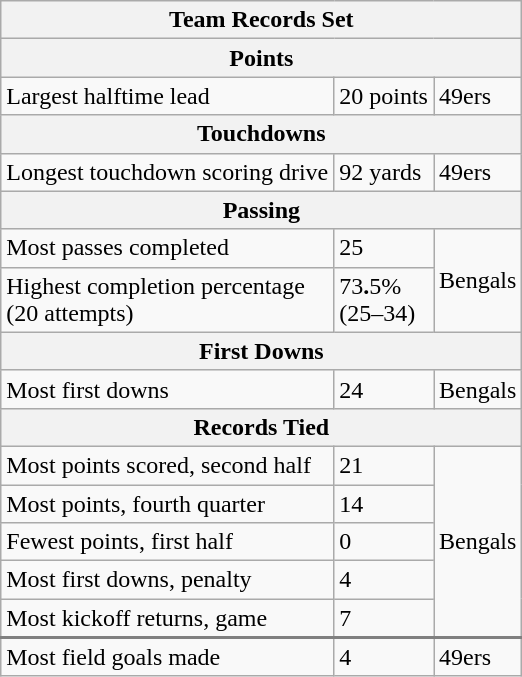<table class="wikitable">
<tr>
<th colspan=3>Team Records Set</th>
</tr>
<tr>
<th colspan=3>Points</th>
</tr>
<tr>
<td>Largest halftime lead</td>
<td>20 points</td>
<td>49ers</td>
</tr>
<tr>
<th colspan=3>Touchdowns</th>
</tr>
<tr>
<td>Longest touchdown scoring drive</td>
<td>92 yards</td>
<td>49ers</td>
</tr>
<tr>
<th colspan=3>Passing</th>
</tr>
<tr>
<td>Most passes completed</td>
<td>25</td>
<td rowspan=2>Bengals</td>
</tr>
<tr>
<td>Highest completion percentage<br> (20 attempts)</td>
<td>73<strong>.</strong>5% <br> (25–34)</td>
</tr>
<tr>
<th colspan=3>First Downs</th>
</tr>
<tr>
<td>Most first downs</td>
<td>24</td>
<td>Bengals</td>
</tr>
<tr>
<th colspan=3>Records Tied</th>
</tr>
<tr>
<td>Most points scored, second half</td>
<td>21</td>
<td rowspan=5>Bengals</td>
</tr>
<tr>
<td>Most points, fourth quarter</td>
<td>14</td>
</tr>
<tr>
<td>Fewest points, first half</td>
<td>0</td>
</tr>
<tr>
<td>Most first downs, penalty</td>
<td>4</td>
</tr>
<tr style="border-bottom: 2px solid gray">
<td>Most kickoff returns, game</td>
<td>7</td>
</tr>
<tr>
<td>Most field goals made</td>
<td>4</td>
<td>49ers</td>
</tr>
</table>
